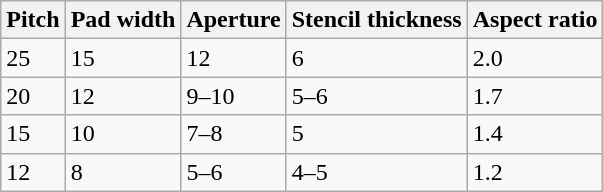<table class="wikitable">
<tr>
<th>Pitch</th>
<th>Pad width</th>
<th>Aperture</th>
<th>Stencil thickness</th>
<th>Aspect ratio</th>
</tr>
<tr>
<td>25</td>
<td>15</td>
<td>12</td>
<td>6</td>
<td>2.0</td>
</tr>
<tr>
<td>20</td>
<td>12</td>
<td>9–10</td>
<td>5–6</td>
<td>1.7</td>
</tr>
<tr>
<td>15</td>
<td>10</td>
<td>7–8</td>
<td>5</td>
<td>1.4</td>
</tr>
<tr>
<td>12</td>
<td>8</td>
<td>5–6</td>
<td>4–5</td>
<td>1.2</td>
</tr>
</table>
